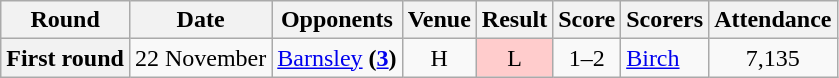<table class="wikitable" style="text-align:center">
<tr>
<th>Round</th>
<th>Date</th>
<th>Opponents</th>
<th>Venue</th>
<th>Result</th>
<th>Score</th>
<th>Scorers</th>
<th>Attendance</th>
</tr>
<tr>
<th>First round</th>
<td>22 November</td>
<td><a href='#'>Barnsley</a> <strong>(<a href='#'>3</a>)</strong></td>
<td>H</td>
<td style="background-color:#FFCCCC">L</td>
<td>1–2</td>
<td align="left"><a href='#'>Birch</a></td>
<td>7,135</td>
</tr>
</table>
